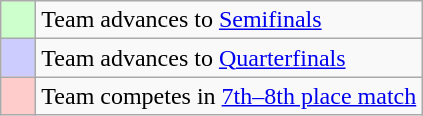<table class="wikitable">
<tr>
<td style="background:#ccffcc;">    </td>
<td>Team advances to <a href='#'>Semifinals</a></td>
</tr>
<tr>
<td style="background:#ccccff;">    </td>
<td>Team advances to <a href='#'>Quarterfinals</a></td>
</tr>
<tr>
<td style="background:#ffcccc;">    </td>
<td>Team competes in <a href='#'>7th–8th place match</a></td>
</tr>
</table>
